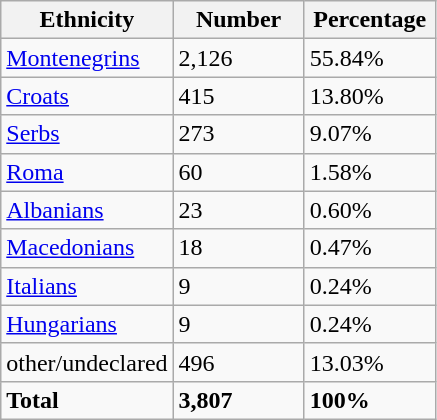<table class="wikitable">
<tr>
<th width="100px">Ethnicity</th>
<th width="80px">Number</th>
<th width="80px">Percentage</th>
</tr>
<tr>
<td><a href='#'>Montenegrins</a></td>
<td>2,126</td>
<td>55.84%</td>
</tr>
<tr>
<td><a href='#'>Croats</a></td>
<td>415</td>
<td>13.80%</td>
</tr>
<tr>
<td><a href='#'>Serbs</a></td>
<td>273</td>
<td>9.07%</td>
</tr>
<tr>
<td><a href='#'>Roma</a></td>
<td>60</td>
<td>1.58%</td>
</tr>
<tr>
<td><a href='#'>Albanians</a></td>
<td>23</td>
<td>0.60%</td>
</tr>
<tr>
<td><a href='#'>Macedonians</a></td>
<td>18</td>
<td>0.47%</td>
</tr>
<tr>
<td><a href='#'>Italians</a></td>
<td>9</td>
<td>0.24%</td>
</tr>
<tr>
<td><a href='#'>Hungarians</a></td>
<td>9</td>
<td>0.24%</td>
</tr>
<tr>
<td>other/undeclared</td>
<td>496</td>
<td>13.03%</td>
</tr>
<tr>
<td><strong>Total</strong></td>
<td><strong>3,807</strong></td>
<td><strong>100%</strong></td>
</tr>
</table>
